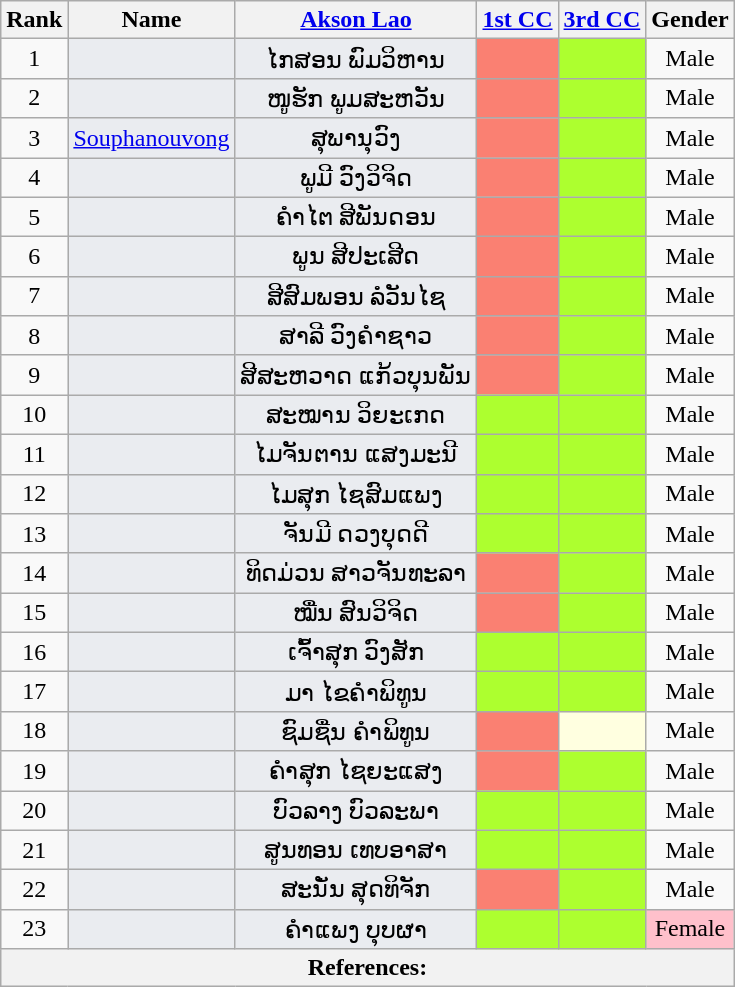<table class="wikitable sortable" style=text-align:center>
<tr>
<th>Rank</th>
<th>Name</th>
<th class="unsortable"><a href='#'>Akson Lao</a></th>
<th unsortable><a href='#'>1st CC</a></th>
<th unsortable><a href='#'>3rd CC</a></th>
<th>Gender</th>
</tr>
<tr>
<td>1</td>
<td bgcolor = #EAECF0></td>
<td bgcolor = #EAECF0>ໄກສອນ ພົມວິຫານ</td>
<td bgcolor = Salmon></td>
<td bgcolor = GreenYellow></td>
<td>Male</td>
</tr>
<tr>
<td>2</td>
<td bgcolor = #EAECF0></td>
<td bgcolor = #EAECF0>ໜູຮັກ ພູມສະຫວັນ</td>
<td bgcolor = Salmon></td>
<td bgcolor = GreenYellow></td>
<td>Male</td>
</tr>
<tr>
<td>3</td>
<td bgcolor = #EAECF0><a href='#'>Souphanouvong</a></td>
<td bgcolor = #EAECF0>ສຸພານຸວົງ</td>
<td bgcolor = Salmon></td>
<td bgcolor = GreenYellow></td>
<td>Male</td>
</tr>
<tr>
<td>4</td>
<td bgcolor = #EAECF0></td>
<td bgcolor = #EAECF0>ພູມີ ວົງວິຈິດ</td>
<td bgcolor = Salmon></td>
<td bgcolor = GreenYellow></td>
<td>Male</td>
</tr>
<tr>
<td>5</td>
<td bgcolor = #EAECF0></td>
<td bgcolor = #EAECF0>ຄໍາໄຕ ສີພັນດອນ</td>
<td bgcolor = Salmon></td>
<td bgcolor = GreenYellow></td>
<td>Male</td>
</tr>
<tr>
<td>6</td>
<td bgcolor = #EAECF0></td>
<td bgcolor = #EAECF0>ພູນ ສີປະເສີດ</td>
<td bgcolor = Salmon></td>
<td bgcolor = GreenYellow></td>
<td>Male</td>
</tr>
<tr>
<td>7</td>
<td bgcolor = #EAECF0></td>
<td bgcolor = #EAECF0>ສີສົມພອນ ລໍວັນໄຊ</td>
<td bgcolor = Salmon></td>
<td bgcolor = GreenYellow></td>
<td>Male</td>
</tr>
<tr>
<td>8</td>
<td bgcolor = #EAECF0></td>
<td bgcolor = #EAECF0>ສາລີ ວົງຄໍາຊາວ</td>
<td bgcolor = Salmon></td>
<td bgcolor = GreenYellow></td>
<td>Male</td>
</tr>
<tr>
<td>9</td>
<td bgcolor = #EAECF0></td>
<td bgcolor = #EAECF0>ສີສະຫວາດ ແກ້ວບຸນພັນ</td>
<td bgcolor = Salmon></td>
<td bgcolor = GreenYellow></td>
<td>Male</td>
</tr>
<tr>
<td>10</td>
<td bgcolor = #EAECF0></td>
<td bgcolor = #EAECF0>ສະໝານ ວິຍະເກດ</td>
<td bgcolor = GreenYellow></td>
<td bgcolor = GreenYellow></td>
<td>Male</td>
</tr>
<tr>
<td>11</td>
<td bgcolor = #EAECF0></td>
<td bgcolor = #EAECF0>ໄມຈັນຕານ ແສງມະນີ</td>
<td bgcolor = GreenYellow></td>
<td bgcolor = GreenYellow></td>
<td>Male</td>
</tr>
<tr>
<td>12</td>
<td bgcolor = #EAECF0></td>
<td bgcolor = #EAECF0>ໄມສຸກ ໄຊສົມແພງ</td>
<td bgcolor = GreenYellow></td>
<td bgcolor = GreenYellow></td>
<td>Male</td>
</tr>
<tr>
<td>13</td>
<td bgcolor = #EAECF0></td>
<td bgcolor = #EAECF0>ຈັນມີ ດວງບຸດດີ</td>
<td bgcolor = GreenYellow></td>
<td bgcolor = GreenYellow></td>
<td>Male</td>
</tr>
<tr>
<td>14</td>
<td bgcolor = #EAECF0></td>
<td bgcolor = #EAECF0>ທິດມ່ວນ ສາວຈັນທະລາ</td>
<td bgcolor = Salmon></td>
<td bgcolor = GreenYellow></td>
<td>Male</td>
</tr>
<tr>
<td>15</td>
<td bgcolor = #EAECF0></td>
<td bgcolor = #EAECF0>ໝື່ນ ສົນວິຈິດ</td>
<td bgcolor = Salmon></td>
<td bgcolor = GreenYellow></td>
<td>Male</td>
</tr>
<tr>
<td>16</td>
<td bgcolor = #EAECF0></td>
<td bgcolor = #EAECF0>ເຈົ້າສຸກ ວົງສັກ</td>
<td bgcolor = GreenYellow></td>
<td bgcolor = GreenYellow></td>
<td>Male</td>
</tr>
<tr>
<td>17</td>
<td bgcolor = #EAECF0></td>
<td bgcolor = #EAECF0>ມາ ໄຂຄຳພິທູນ</td>
<td bgcolor = GreenYellow></td>
<td bgcolor = GreenYellow></td>
<td>Male</td>
</tr>
<tr>
<td>18</td>
<td bgcolor = #EAECF0></td>
<td bgcolor = #EAECF0>ຊົມຊື່ນ ຄຳພິທູນ</td>
<td bgcolor = Salmon></td>
<td bgcolor = LightYellow></td>
<td>Male</td>
</tr>
<tr>
<td>19</td>
<td bgcolor = #EAECF0></td>
<td bgcolor = #EAECF0>ຄຳສຸກ ໄຊຍະແສງ</td>
<td bgcolor = Salmon></td>
<td bgcolor = GreenYellow></td>
<td>Male</td>
</tr>
<tr>
<td>20</td>
<td bgcolor = #EAECF0></td>
<td bgcolor = #EAECF0>ບົວລາງ ບົວລະພາ</td>
<td bgcolor = GreenYellow></td>
<td bgcolor = GreenYellow></td>
<td>Male</td>
</tr>
<tr>
<td>21</td>
<td bgcolor = #EAECF0></td>
<td bgcolor = #EAECF0>ສູນທອນ ເທບອາສາ</td>
<td bgcolor = GreenYellow></td>
<td bgcolor = GreenYellow></td>
<td>Male</td>
</tr>
<tr>
<td>22</td>
<td bgcolor = #EAECF0></td>
<td bgcolor = #EAECF0>ສະນັ່ນ ສຸດທິຈັກ</td>
<td bgcolor = Salmon></td>
<td bgcolor = GreenYellow></td>
<td>Male</td>
</tr>
<tr>
<td>23</td>
<td bgcolor = #EAECF0></td>
<td bgcolor = #EAECF0>ຄຳແພງ ບຸບຜາ</td>
<td bgcolor = GreenYellow></td>
<td bgcolor = GreenYellow></td>
<td bgcolor = Pink>Female</td>
</tr>
<tr class=sortbottom>
<th colspan = "6" align = left><strong>References:</strong><br></th>
</tr>
</table>
